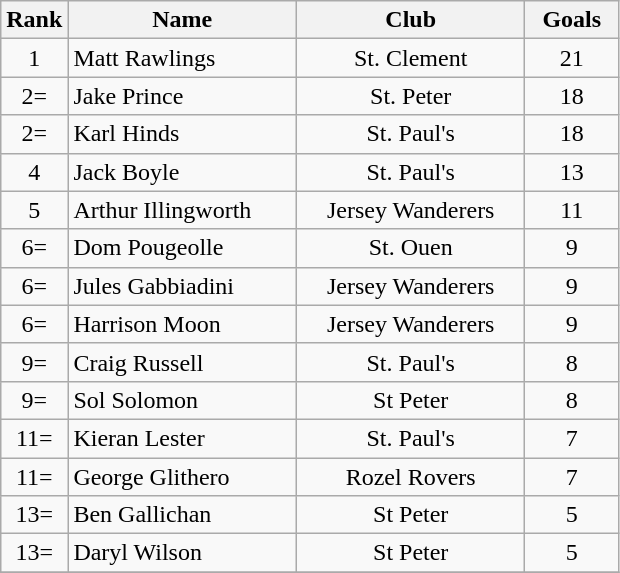<table class="wikitable sortable" style="text-align:center">
<tr>
<th width=20>Rank</th>
<th width=145>Name</th>
<th width=145>Club</th>
<th width=55>Goals</th>
</tr>
<tr>
<td>1</td>
<td align=left> Matt Rawlings</td>
<td>St. Clement</td>
<td>21</td>
</tr>
<tr>
<td>2=</td>
<td align=left> Jake Prince</td>
<td>St. Peter</td>
<td>18</td>
</tr>
<tr>
<td>2=</td>
<td align=left> Karl Hinds</td>
<td>St. Paul's</td>
<td>18</td>
</tr>
<tr>
<td>4</td>
<td align=left> Jack Boyle</td>
<td>St. Paul's</td>
<td>13</td>
</tr>
<tr>
<td>5</td>
<td align=left> Arthur Illingworth</td>
<td>Jersey Wanderers</td>
<td>11</td>
</tr>
<tr>
<td>6=</td>
<td align=left> Dom Pougeolle</td>
<td>St. Ouen</td>
<td>9</td>
</tr>
<tr>
<td>6=</td>
<td align=left> Jules Gabbiadini</td>
<td>Jersey Wanderers</td>
<td>9</td>
</tr>
<tr>
<td>6=</td>
<td align=left> Harrison Moon</td>
<td>Jersey Wanderers</td>
<td>9</td>
</tr>
<tr>
<td>9=</td>
<td align=left> Craig Russell</td>
<td>St. Paul's</td>
<td>8</td>
</tr>
<tr>
<td>9=</td>
<td align=left> Sol Solomon</td>
<td>St Peter</td>
<td>8</td>
</tr>
<tr>
<td>11=</td>
<td align=left> Kieran Lester</td>
<td>St. Paul's</td>
<td>7</td>
</tr>
<tr>
<td>11=</td>
<td align=left> George Glithero</td>
<td>Rozel Rovers</td>
<td>7</td>
</tr>
<tr>
<td>13=</td>
<td align=left> Ben Gallichan</td>
<td>St Peter</td>
<td>5</td>
</tr>
<tr>
<td>13=</td>
<td align=left> Daryl Wilson</td>
<td>St Peter</td>
<td>5</td>
</tr>
<tr>
</tr>
</table>
